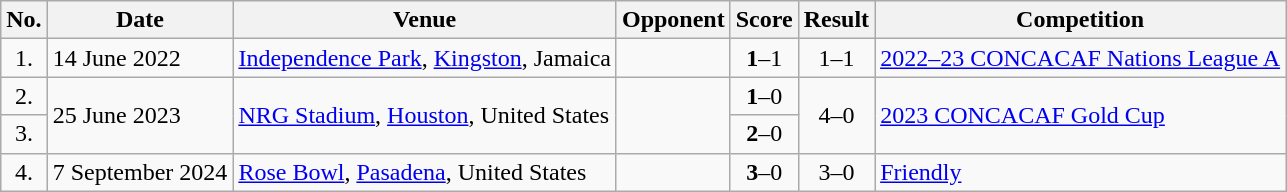<table class="wikitable plainrowheaders sortable">
<tr>
<th>No.</th>
<th>Date</th>
<th>Venue</th>
<th>Opponent</th>
<th>Score</th>
<th>Result</th>
<th>Competition</th>
</tr>
<tr>
<td align=center>1.</td>
<td>14 June 2022</td>
<td><a href='#'>Independence Park</a>, <a href='#'>Kingston</a>, Jamaica</td>
<td></td>
<td align=center><strong>1</strong>–1</td>
<td align=center>1–1</td>
<td><a href='#'>2022–23 CONCACAF Nations League A</a></td>
</tr>
<tr>
<td align=center>2.</td>
<td rowspan=2>25 June 2023</td>
<td rowspan=2><a href='#'>NRG Stadium</a>, <a href='#'>Houston</a>, United States</td>
<td rowspan=2></td>
<td align=center><strong>1</strong>–0</td>
<td rowspan="2" align=center>4–0</td>
<td rowspan=2><a href='#'>2023 CONCACAF Gold Cup</a></td>
</tr>
<tr>
<td align=center>3.</td>
<td align=center><strong>2</strong>–0</td>
</tr>
<tr>
<td align=center>4.</td>
<td>7 September 2024</td>
<td><a href='#'>Rose Bowl</a>, <a href='#'>Pasadena</a>, United States</td>
<td></td>
<td align=center><strong>3</strong>–0</td>
<td align=center>3–0</td>
<td><a href='#'>Friendly</a></td>
</tr>
</table>
